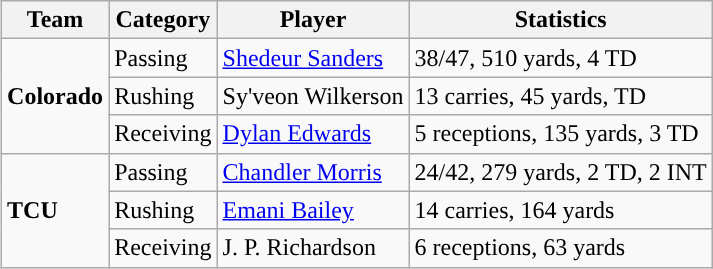<table class="wikitable" style="float: right;">
<tr>
<th>Team</th>
<th>Category</th>
<th>Player</th>
<th>Statistics</th>
</tr>
<tr>
<td rowspan=3><strong>Colorado</strong></td>
<td>Passing</td>
<td><a href='#'>Shedeur Sanders</a></td>
<td>38/47, 510 yards, 4 TD</td>
</tr>
<tr>
<td>Rushing</td>
<td>Sy'veon Wilkerson</td>
<td>13 carries, 45 yards, TD</td>
</tr>
<tr>
<td>Receiving</td>
<td><a href='#'>Dylan Edwards</a></td>
<td>5 receptions, 135 yards, 3 TD</td>
</tr>
<tr>
<td rowspan=3><strong>TCU</strong></td>
<td>Passing</td>
<td><a href='#'>Chandler Morris</a></td>
<td>24/42, 279 yards, 2 TD, 2 INT</td>
</tr>
<tr>
<td>Rushing</td>
<td><a href='#'>Emani Bailey</a></td>
<td>14 carries, 164 yards</td>
</tr>
<tr>
<td>Receiving</td>
<td>J. P. Richardson</td>
<td>6 receptions, 63 yards</td>
</tr>
</table>
